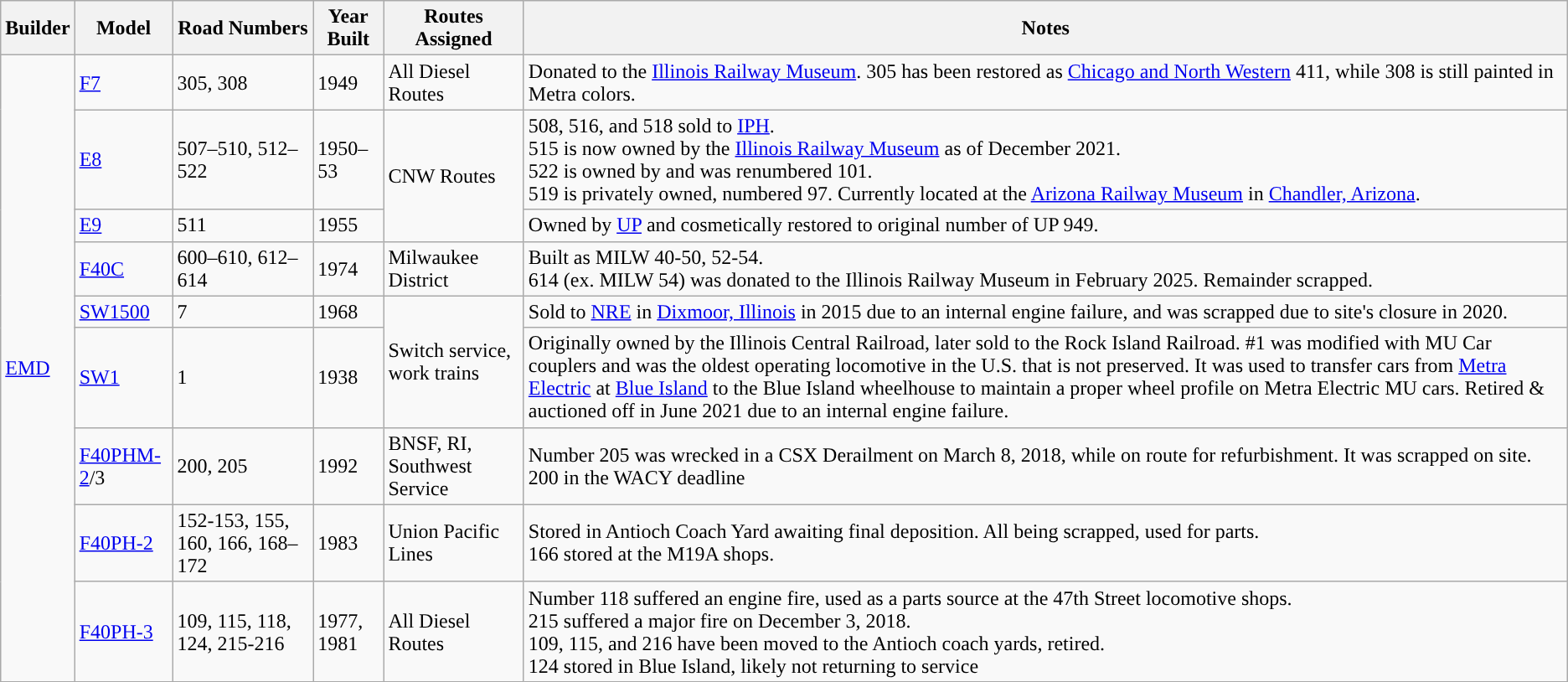<table class="wikitable sortable">
<tr>
<th>Builder</th>
<th>Model</th>
<th>Road Numbers</th>
<th>Year<br>Built</th>
<th>Routes Assigned</th>
<th>Notes</th>
</tr>
<tr>
<td rowspan="9”"><a href='#'>EMD</a></td>
<td><a href='#'>F7</a></td>
<td>305, 308</td>
<td>1949</td>
<td>All Diesel Routes</td>
<td>Donated to the <a href='#'>Illinois Railway Museum</a>. 305 has been restored as <a href='#'>Chicago and North Western</a> 411, while 308 is still painted in Metra colors.</td>
</tr>
<tr>
<td><a href='#'>E8</a></td>
<td>507–510, 512–522</td>
<td>1950–53</td>
<td rowspan="2">CNW Routes</td>
<td>508, 516, and 518 sold to <a href='#'>IPH</a>.<br>515 is now owned by the <a href='#'>Illinois Railway Museum</a> as of December 2021.<br>522 is owned by  and was renumbered 101.<br>519 is privately owned, numbered  97. Currently located at the <a href='#'>Arizona Railway Museum</a> in <a href='#'>Chandler, Arizona</a>.</td>
</tr>
<tr>
<td><a href='#'>E9</a></td>
<td>511</td>
<td>1955</td>
<td>Owned by <a href='#'>UP</a> and cosmetically restored to original number of UP 949.</td>
</tr>
<tr>
<td><a href='#'>F40C</a></td>
<td>600–610, 612–614</td>
<td>1974</td>
<td>Milwaukee District</td>
<td>Built as MILW 40-50, 52-54.<br>614 (ex. MILW 54) was donated to the Illinois Railway Museum in February 2025.
Remainder scrapped.</td>
</tr>
<tr>
<td><a href='#'>SW1500</a></td>
<td>7</td>
<td>1968</td>
<td rowspan="2">Switch service, work trains</td>
<td>Sold to <a href='#'>NRE</a> in <a href='#'>Dixmoor, Illinois</a> in 2015 due to an internal engine failure, and was scrapped due to site's closure in 2020.</td>
</tr>
<tr>
<td><a href='#'>SW1</a></td>
<td>1</td>
<td>1938</td>
<td>Originally owned by the Illinois Central Railroad, later sold to the Rock Island Railroad. #1 was modified with MU Car couplers and was the oldest operating locomotive in the U.S. that is not preserved. It was used to transfer cars from <a href='#'>Metra Electric</a> at <a href='#'>Blue Island</a> to the Blue Island wheelhouse to maintain a proper wheel profile on Metra Electric MU cars. Retired & auctioned off in June 2021 due to an internal engine failure.</td>
</tr>
<tr>
<td><a href='#'>F40PHM-2</a>/3</td>
<td>200, 205</td>
<td>1992</td>
<td>BNSF, RI, Southwest Service</td>
<td>Number 205 was wrecked in a CSX Derailment on March 8, 2018, while on route for refurbishment. It was scrapped on site.<br>200 in the WACY deadline</td>
</tr>
<tr>
<td><a href='#'>F40PH-2</a></td>
<td>152-153, 155, 160, 166, 168–172</td>
<td>1983</td>
<td>Union Pacific Lines</td>
<td>Stored in Antioch Coach Yard awaiting final deposition. All being scrapped, used for parts.<br>166 stored at the M19A shops.</td>
</tr>
<tr>
<td><a href='#'>F40PH-3</a></td>
<td>109, 115, 118, 124, 215-216</td>
<td>1977, 1981</td>
<td>All Diesel Routes</td>
<td>Number 118 suffered an engine fire, used as a parts source at the 47th Street locomotive shops.<br>215 suffered a major fire on December 3, 2018.<br>109, 115, and 216 have been moved to the Antioch coach yards, retired.<br>124 stored in Blue Island, likely not returning to service</td>
</tr>
</table>
